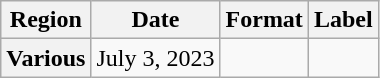<table class="wikitable plainrowheaders">
<tr>
<th scope="col">Region</th>
<th scope="col">Date</th>
<th scope="col">Format</th>
<th scope="col">Label</th>
</tr>
<tr>
<th scope="row">Various</th>
<td>July 3, 2023</td>
<td></td>
<td></td>
</tr>
</table>
